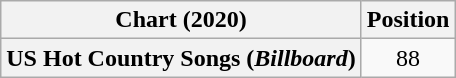<table class="wikitable plainrowheaders" style="text-align:center">
<tr>
<th scope="col">Chart (2020)</th>
<th scope="col">Position</th>
</tr>
<tr>
<th scope="row">US Hot Country Songs (<em>Billboard</em>)</th>
<td>88</td>
</tr>
</table>
